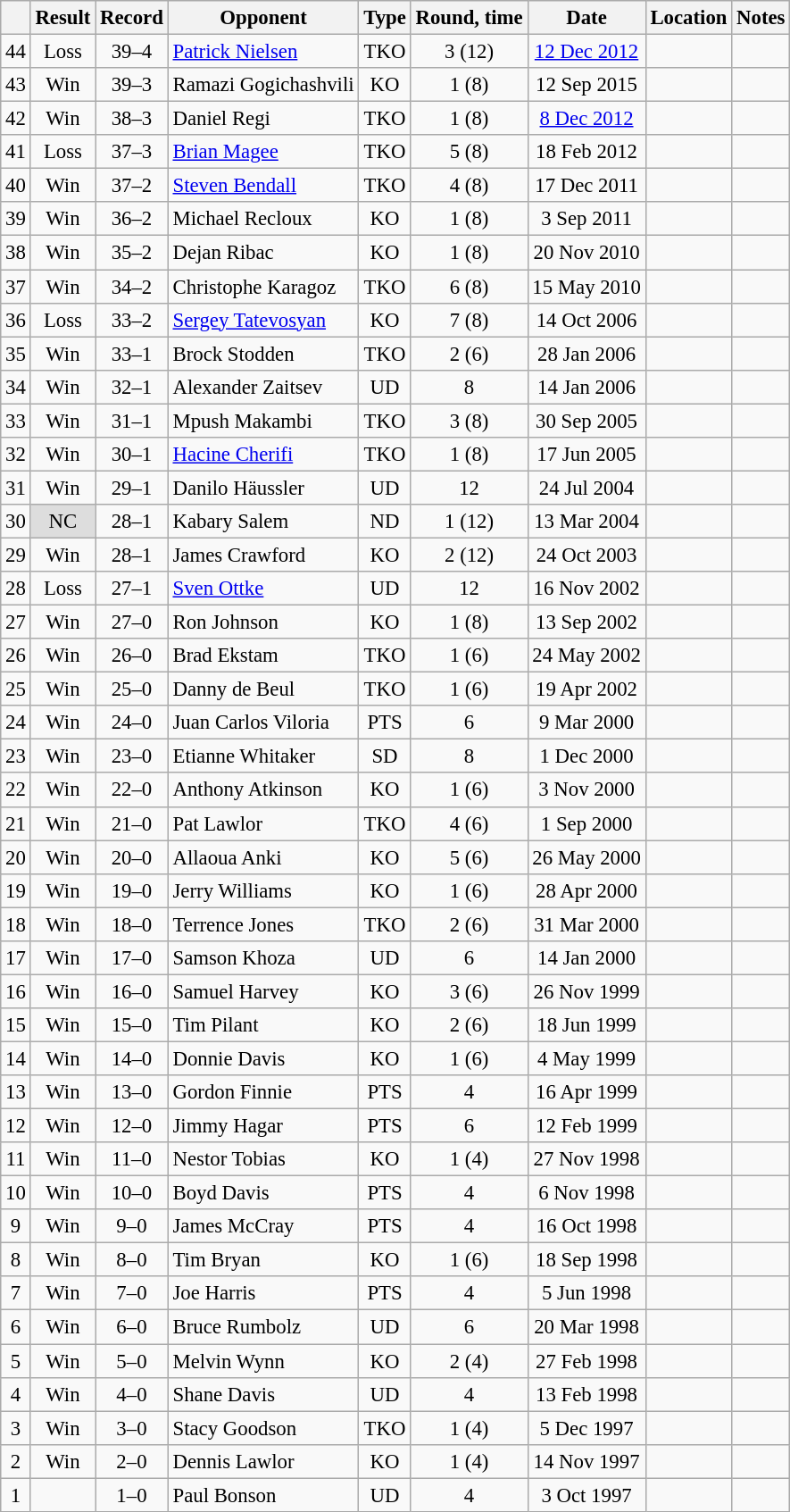<table class="wikitable" style="text-align:center; font-size:95%">
<tr>
<th></th>
<th>Result</th>
<th>Record</th>
<th>Opponent</th>
<th>Type</th>
<th>Round, time</th>
<th>Date</th>
<th>Location</th>
<th>Notes</th>
</tr>
<tr>
<td>44</td>
<td>Loss</td>
<td>39–4 </td>
<td align=left> <a href='#'>Patrick Nielsen</a></td>
<td>TKO</td>
<td>3 (12)</td>
<td><a href='#'>12 Dec 2012</a></td>
<td align=left></td>
<td align=left></td>
</tr>
<tr>
<td>43</td>
<td>Win</td>
<td>39–3 </td>
<td align=left> Ramazi Gogichashvili</td>
<td>KO</td>
<td>1 (8)</td>
<td>12 Sep 2015</td>
<td align=left></td>
<td align=left></td>
</tr>
<tr>
<td>42</td>
<td>Win</td>
<td>38–3 </td>
<td align=left> Daniel Regi</td>
<td>TKO</td>
<td>1 (8)</td>
<td><a href='#'>8 Dec 2012</a></td>
<td align=left></td>
<td></td>
</tr>
<tr>
<td>41</td>
<td>Loss</td>
<td>37–3 </td>
<td align=left> <a href='#'>Brian Magee</a></td>
<td>TKO</td>
<td>5 (8)</td>
<td>18 Feb 2012</td>
<td align=left></td>
<td align=left></td>
</tr>
<tr>
<td>40</td>
<td>Win</td>
<td>37–2 </td>
<td align=left> <a href='#'>Steven Bendall</a></td>
<td>TKO</td>
<td>4 (8)</td>
<td>17 Dec 2011</td>
<td align=left></td>
<td align=left></td>
</tr>
<tr>
<td>39</td>
<td>Win</td>
<td>36–2 </td>
<td align=left> Michael Recloux</td>
<td>KO</td>
<td>1 (8)</td>
<td>3 Sep 2011</td>
<td align=left></td>
<td align=left></td>
</tr>
<tr>
<td>38</td>
<td>Win</td>
<td>35–2 </td>
<td align=left> Dejan Ribac</td>
<td>KO</td>
<td>1 (8)</td>
<td>20 Nov 2010</td>
<td align=left></td>
<td align=left></td>
</tr>
<tr>
<td>37</td>
<td>Win</td>
<td>34–2 </td>
<td align=left> Christophe Karagoz</td>
<td>TKO</td>
<td>6 (8)</td>
<td>15 May 2010</td>
<td align=left></td>
<td align=left></td>
</tr>
<tr>
<td>36</td>
<td>Loss</td>
<td>33–2 </td>
<td align=left> <a href='#'>Sergey Tatevosyan</a></td>
<td>KO</td>
<td>7 (8)</td>
<td>14 Oct 2006</td>
<td align=left></td>
<td align=left></td>
</tr>
<tr>
<td>35</td>
<td>Win</td>
<td>33–1 </td>
<td align=left> Brock Stodden</td>
<td>TKO</td>
<td>2 (6)</td>
<td>28 Jan 2006</td>
<td align=left></td>
<td align=left></td>
</tr>
<tr>
<td>34</td>
<td>Win</td>
<td>32–1 </td>
<td align=left> Alexander Zaitsev</td>
<td>UD</td>
<td>8</td>
<td>14 Jan 2006</td>
<td align=left></td>
<td align=left></td>
</tr>
<tr>
<td>33</td>
<td>Win</td>
<td>31–1 </td>
<td align=left> Mpush Makambi</td>
<td>TKO</td>
<td>3 (8)</td>
<td>30 Sep 2005</td>
<td align=left></td>
<td align=left></td>
</tr>
<tr>
<td>32</td>
<td>Win</td>
<td>30–1 </td>
<td align=left> <a href='#'>Hacine Cherifi</a></td>
<td>TKO</td>
<td>1 (8)</td>
<td>17 Jun 2005</td>
<td align=left></td>
<td align=left></td>
</tr>
<tr>
<td>31</td>
<td>Win</td>
<td>29–1 </td>
<td align=left> Danilo Häussler</td>
<td>UD</td>
<td>12</td>
<td>24 Jul 2004</td>
<td align=left></td>
<td align=left></td>
</tr>
<tr>
<td>30</td>
<td style="background:#ddd;">NC</td>
<td>28–1 </td>
<td align=left> Kabary Salem</td>
<td>ND</td>
<td>1 (12)</td>
<td>13 Mar 2004</td>
<td align=left></td>
<td align=left></td>
</tr>
<tr>
<td>29</td>
<td>Win</td>
<td>28–1</td>
<td align=left> James Crawford</td>
<td>KO</td>
<td>2 (12)</td>
<td>24 Oct 2003</td>
<td align=left></td>
<td align=left></td>
</tr>
<tr>
<td>28</td>
<td>Loss</td>
<td>27–1</td>
<td align=left> <a href='#'>Sven Ottke</a></td>
<td>UD</td>
<td>12</td>
<td>16 Nov 2002</td>
<td align=left></td>
<td align=left></td>
</tr>
<tr>
<td>27</td>
<td>Win</td>
<td>27–0</td>
<td align=left> Ron Johnson</td>
<td>KO</td>
<td>1 (8)</td>
<td>13 Sep 2002</td>
<td align=left></td>
<td align=left></td>
</tr>
<tr>
<td>26</td>
<td>Win</td>
<td>26–0</td>
<td align=left> Brad Ekstam</td>
<td>TKO</td>
<td>1 (6)</td>
<td>24 May 2002</td>
<td align=left></td>
<td align=left></td>
</tr>
<tr>
<td>25</td>
<td>Win</td>
<td>25–0</td>
<td align=left> Danny de Beul</td>
<td>TKO</td>
<td>1 (6)</td>
<td>19 Apr 2002</td>
<td align=left></td>
<td align=left></td>
</tr>
<tr>
<td>24</td>
<td>Win</td>
<td>24–0</td>
<td align=left> Juan Carlos Viloria</td>
<td>PTS</td>
<td>6</td>
<td>9 Mar 2000</td>
<td align=left></td>
<td align=left></td>
</tr>
<tr>
<td>23</td>
<td>Win</td>
<td>23–0</td>
<td align=left> Etianne Whitaker</td>
<td>SD</td>
<td>8</td>
<td>1 Dec 2000</td>
<td align=left></td>
<td align=left></td>
</tr>
<tr>
<td>22</td>
<td>Win</td>
<td>22–0</td>
<td align=left> Anthony Atkinson</td>
<td>KO</td>
<td>1 (6)</td>
<td>3 Nov 2000</td>
<td align=left></td>
<td align=left></td>
</tr>
<tr>
<td>21</td>
<td>Win</td>
<td>21–0</td>
<td align=left> Pat Lawlor</td>
<td>TKO</td>
<td>4 (6)</td>
<td>1 Sep 2000</td>
<td align=left></td>
<td align=left></td>
</tr>
<tr>
<td>20</td>
<td>Win</td>
<td>20–0</td>
<td align=left> Allaoua Anki</td>
<td>KO</td>
<td>5 (6)</td>
<td>26 May 2000</td>
<td align=left></td>
<td align=left></td>
</tr>
<tr>
<td>19</td>
<td>Win</td>
<td>19–0</td>
<td align=left> Jerry Williams</td>
<td>KO</td>
<td>1 (6)</td>
<td>28 Apr 2000</td>
<td align=left></td>
<td align=left></td>
</tr>
<tr>
<td>18</td>
<td>Win</td>
<td>18–0</td>
<td align=left> Terrence Jones</td>
<td>TKO</td>
<td>2 (6)</td>
<td>31 Mar 2000</td>
<td align=left></td>
<td align=left></td>
</tr>
<tr>
<td>17</td>
<td>Win</td>
<td>17–0</td>
<td align=left> Samson Khoza</td>
<td>UD</td>
<td>6</td>
<td>14 Jan 2000</td>
<td align=left></td>
<td align=left></td>
</tr>
<tr>
<td>16</td>
<td>Win</td>
<td>16–0</td>
<td align=left> Samuel Harvey</td>
<td>KO</td>
<td>3 (6)</td>
<td>26 Nov 1999</td>
<td align=left></td>
<td align=left></td>
</tr>
<tr>
<td>15</td>
<td>Win</td>
<td>15–0</td>
<td align=left> Tim Pilant</td>
<td>KO</td>
<td>2 (6)</td>
<td>18 Jun 1999</td>
<td align=left></td>
<td align=left></td>
</tr>
<tr>
<td>14</td>
<td>Win</td>
<td>14–0</td>
<td align=left> Donnie Davis</td>
<td>KO</td>
<td>1 (6)</td>
<td>4 May 1999</td>
<td align=left></td>
<td align=left></td>
</tr>
<tr>
<td>13</td>
<td>Win</td>
<td>13–0</td>
<td align=left> Gordon Finnie</td>
<td>PTS</td>
<td>4</td>
<td>16 Apr 1999</td>
<td align=left></td>
<td align=left></td>
</tr>
<tr>
<td>12</td>
<td>Win</td>
<td>12–0</td>
<td align=left> Jimmy Hagar</td>
<td>PTS</td>
<td>6</td>
<td>12 Feb 1999</td>
<td align=left></td>
<td align=left></td>
</tr>
<tr>
<td>11</td>
<td>Win</td>
<td>11–0</td>
<td align=left> Nestor Tobias</td>
<td>KO</td>
<td>1 (4)</td>
<td>27 Nov 1998</td>
<td align=left></td>
<td align=left></td>
</tr>
<tr>
<td>10</td>
<td>Win</td>
<td>10–0</td>
<td align=left> Boyd Davis</td>
<td>PTS</td>
<td>4</td>
<td>6 Nov 1998</td>
<td align=left></td>
<td align=left></td>
</tr>
<tr>
<td>9</td>
<td>Win</td>
<td>9–0</td>
<td align=left> James McCray</td>
<td>PTS</td>
<td>4</td>
<td>16 Oct 1998</td>
<td align=left></td>
<td align=left></td>
</tr>
<tr>
<td>8</td>
<td>Win</td>
<td>8–0</td>
<td align=left> Tim Bryan</td>
<td>KO</td>
<td>1 (6)</td>
<td>18 Sep 1998</td>
<td align=left></td>
<td align=left></td>
</tr>
<tr>
<td>7</td>
<td>Win</td>
<td>7–0</td>
<td align=left> Joe Harris</td>
<td>PTS</td>
<td>4</td>
<td>5 Jun 1998</td>
<td align=left></td>
<td align=left></td>
</tr>
<tr>
<td>6</td>
<td>Win</td>
<td>6–0</td>
<td align=left> Bruce Rumbolz</td>
<td>UD</td>
<td>6</td>
<td>20 Mar 1998</td>
<td align=left></td>
<td align=left></td>
</tr>
<tr>
<td>5</td>
<td>Win</td>
<td>5–0</td>
<td align=left> Melvin Wynn</td>
<td>KO</td>
<td>2 (4)</td>
<td>27 Feb 1998</td>
<td align=left></td>
<td align=left></td>
</tr>
<tr>
<td>4</td>
<td>Win</td>
<td>4–0</td>
<td align=left> Shane Davis</td>
<td>UD</td>
<td>4</td>
<td>13 Feb 1998</td>
<td align=left></td>
<td align=left></td>
</tr>
<tr>
<td>3</td>
<td>Win</td>
<td>3–0</td>
<td align=left> Stacy Goodson</td>
<td>TKO</td>
<td>1 (4)</td>
<td>5 Dec 1997</td>
<td align=left></td>
<td align=left></td>
</tr>
<tr>
<td>2</td>
<td>Win</td>
<td>2–0</td>
<td align=left> Dennis Lawlor</td>
<td>KO</td>
<td>1 (4)</td>
<td>14 Nov 1997</td>
<td align=left></td>
<td align=left></td>
</tr>
<tr>
<td>1</td>
<td></td>
<td>1–0</td>
<td align=left> Paul Bonson</td>
<td>UD</td>
<td>4</td>
<td>3 Oct 1997</td>
<td align=left></td>
<td></td>
</tr>
</table>
